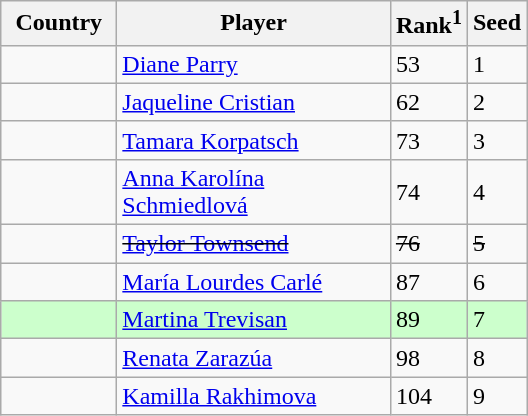<table class="wikitable" border="1">
<tr>
<th width="70">Country</th>
<th width="175">Player</th>
<th>Rank<sup>1</sup></th>
<th>Seed</th>
</tr>
<tr>
<td></td>
<td><a href='#'>Diane Parry</a></td>
<td>53</td>
<td>1</td>
</tr>
<tr>
<td></td>
<td><a href='#'>Jaqueline Cristian</a></td>
<td>62</td>
<td>2</td>
</tr>
<tr>
<td></td>
<td><a href='#'>Tamara Korpatsch</a></td>
<td>73</td>
<td>3</td>
</tr>
<tr>
<td></td>
<td><a href='#'>Anna Karolína Schmiedlová</a></td>
<td>74</td>
<td>4</td>
</tr>
<tr>
<td><s></s></td>
<td><s><a href='#'>Taylor Townsend</a></s></td>
<td><s>76</s></td>
<td><s>5</s></td>
</tr>
<tr>
<td></td>
<td><a href='#'>María Lourdes Carlé</a></td>
<td>87</td>
<td>6</td>
</tr>
<tr style="background:#cfc;">
<td></td>
<td><a href='#'>Martina Trevisan</a></td>
<td>89</td>
<td>7</td>
</tr>
<tr>
<td></td>
<td><a href='#'>Renata Zarazúa</a></td>
<td>98</td>
<td>8</td>
</tr>
<tr>
<td></td>
<td><a href='#'>Kamilla Rakhimova</a></td>
<td>104</td>
<td>9</td>
</tr>
</table>
